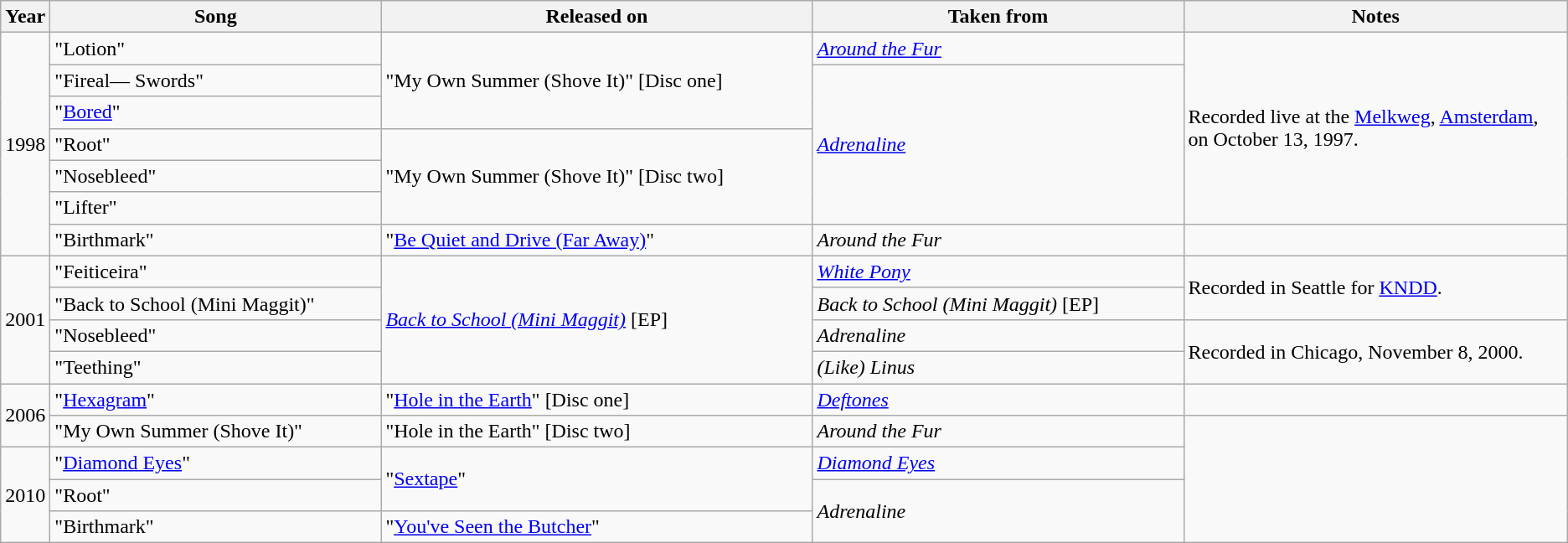<table class="wikitable">
<tr>
<th>Year</th>
<th style="width:16em;">Song</th>
<th style="width:21em;">Released on</th>
<th style="width:18em;">Taken from</th>
<th>Notes</th>
</tr>
<tr>
<td rowspan="7">1998</td>
<td>"Lotion"</td>
<td rowspan="3">"My Own Summer (Shove It)" [Disc one]</td>
<td><em><a href='#'>Around the Fur</a></em></td>
<td rowspan="6">Recorded live at the <a href='#'>Melkweg</a>, <a href='#'>Amsterdam</a>, on October 13, 1997.</td>
</tr>
<tr>
<td>"Fireal— Swords"</td>
<td rowspan="5"><em><a href='#'>Adrenaline</a></em></td>
</tr>
<tr>
<td>"<a href='#'>Bored</a>"</td>
</tr>
<tr>
<td>"Root"</td>
<td rowspan="3">"My Own Summer (Shove It)" [Disc two]</td>
</tr>
<tr>
<td>"Nosebleed"</td>
</tr>
<tr>
<td>"Lifter"</td>
</tr>
<tr>
<td>"Birthmark"</td>
<td>"<a href='#'>Be Quiet and Drive (Far Away)</a>"</td>
<td><em>Around the Fur</em></td>
<td></td>
</tr>
<tr>
<td rowspan="4">2001</td>
<td>"Feiticeira"</td>
<td rowspan="4"><em><a href='#'>Back to School (Mini Maggit)</a></em> [EP]</td>
<td><em><a href='#'>White Pony</a></em></td>
<td rowspan="2">Recorded in Seattle for <a href='#'>KNDD</a>.</td>
</tr>
<tr>
<td>"Back to School (Mini Maggit)"</td>
<td><em>Back to School (Mini Maggit)</em> [EP]</td>
</tr>
<tr>
<td>"Nosebleed"</td>
<td><em>Adrenaline</em></td>
<td rowspan="2">Recorded in Chicago, November 8, 2000.</td>
</tr>
<tr>
<td>"Teething"</td>
<td><em>(Like) Linus</em></td>
</tr>
<tr>
<td rowspan="2">2006</td>
<td>"<a href='#'>Hexagram</a>"</td>
<td>"<a href='#'>Hole in the Earth</a>" [Disc one]</td>
<td><em><a href='#'>Deftones</a></em></td>
<td></td>
</tr>
<tr>
<td>"My Own Summer (Shove It)"</td>
<td>"Hole in the Earth" [Disc two]</td>
<td><em>Around the Fur</em></td>
<td rowspan="4"></td>
</tr>
<tr>
<td rowspan="3">2010</td>
<td>"<a href='#'>Diamond Eyes</a>"</td>
<td rowspan="2">"<a href='#'>Sextape</a>"</td>
<td><em><a href='#'>Diamond Eyes</a></em></td>
</tr>
<tr>
<td>"Root"</td>
<td rowspan="2"><em>Adrenaline</em></td>
</tr>
<tr>
<td>"Birthmark"</td>
<td>"<a href='#'>You've Seen the Butcher</a>"</td>
</tr>
</table>
